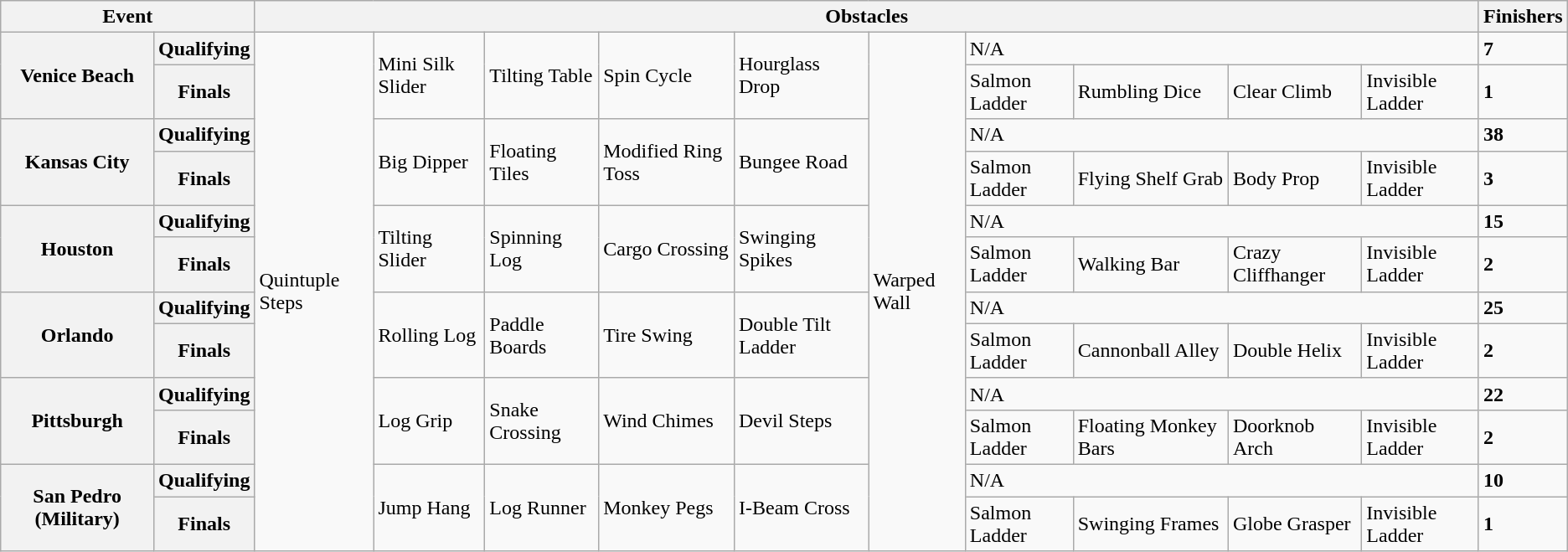<table class="wikitable">
<tr>
<th colspan="2">Event</th>
<th colspan="10">Obstacles</th>
<th>Finishers</th>
</tr>
<tr>
<th rowspan="2">Venice Beach</th>
<th>Qualifying</th>
<td rowspan="12">Quintuple Steps</td>
<td rowspan="2">Mini Silk Slider</td>
<td rowspan="2">Tilting Table</td>
<td rowspan="2">Spin Cycle</td>
<td rowspan="2">Hourglass Drop</td>
<td rowspan="12">Warped Wall</td>
<td colspan="4">N/A</td>
<td><strong>7</strong></td>
</tr>
<tr>
<th>Finals</th>
<td>Salmon Ladder</td>
<td>Rumbling Dice</td>
<td>Clear Climb</td>
<td>Invisible Ladder</td>
<td><strong>1</strong></td>
</tr>
<tr>
<th rowspan="2">Kansas City</th>
<th>Qualifying</th>
<td rowspan="2">Big Dipper</td>
<td rowspan="2">Floating Tiles</td>
<td rowspan="2">Modified Ring Toss</td>
<td rowspan="2">Bungee Road</td>
<td colspan="4">N/A</td>
<td><strong>38</strong></td>
</tr>
<tr>
<th>Finals</th>
<td>Salmon Ladder</td>
<td>Flying Shelf Grab</td>
<td>Body Prop</td>
<td>Invisible Ladder</td>
<td><strong>3</strong></td>
</tr>
<tr>
<th rowspan="2">Houston</th>
<th>Qualifying</th>
<td rowspan="2">Tilting Slider</td>
<td rowspan="2">Spinning Log</td>
<td rowspan="2">Cargo Crossing</td>
<td rowspan="2">Swinging Spikes</td>
<td colspan="4">N/A</td>
<td><strong>15</strong></td>
</tr>
<tr>
<th>Finals</th>
<td>Salmon Ladder</td>
<td>Walking Bar</td>
<td>Crazy Cliffhanger</td>
<td>Invisible Ladder</td>
<td><strong>2</strong></td>
</tr>
<tr>
<th rowspan="2">Orlando</th>
<th>Qualifying</th>
<td rowspan="2">Rolling Log</td>
<td rowspan="2">Paddle Boards</td>
<td rowspan="2">Tire Swing</td>
<td rowspan="2">Double Tilt Ladder</td>
<td colspan="4">N/A</td>
<td><strong>25</strong></td>
</tr>
<tr>
<th>Finals</th>
<td>Salmon Ladder</td>
<td>Cannonball Alley</td>
<td>Double Helix</td>
<td>Invisible Ladder</td>
<td><strong>2</strong></td>
</tr>
<tr>
<th rowspan="2">Pittsburgh</th>
<th>Qualifying</th>
<td rowspan="2">Log Grip</td>
<td rowspan="2">Snake Crossing</td>
<td rowspan="2">Wind Chimes</td>
<td rowspan="2">Devil Steps</td>
<td colspan="4">N/A</td>
<td><strong>22</strong></td>
</tr>
<tr>
<th>Finals</th>
<td>Salmon Ladder</td>
<td>Floating Monkey Bars</td>
<td>Doorknob Arch</td>
<td>Invisible Ladder</td>
<td><strong>2</strong></td>
</tr>
<tr>
<th rowspan="2">San Pedro (Military)</th>
<th>Qualifying</th>
<td rowspan="2">Jump Hang</td>
<td rowspan="2">Log Runner</td>
<td rowspan="2">Monkey Pegs</td>
<td rowspan="2">I-Beam Cross</td>
<td colspan="4">N/A</td>
<td><strong>10</strong></td>
</tr>
<tr>
<th>Finals</th>
<td>Salmon Ladder</td>
<td>Swinging Frames</td>
<td>Globe Grasper</td>
<td>Invisible Ladder</td>
<td><strong>1</strong></td>
</tr>
</table>
